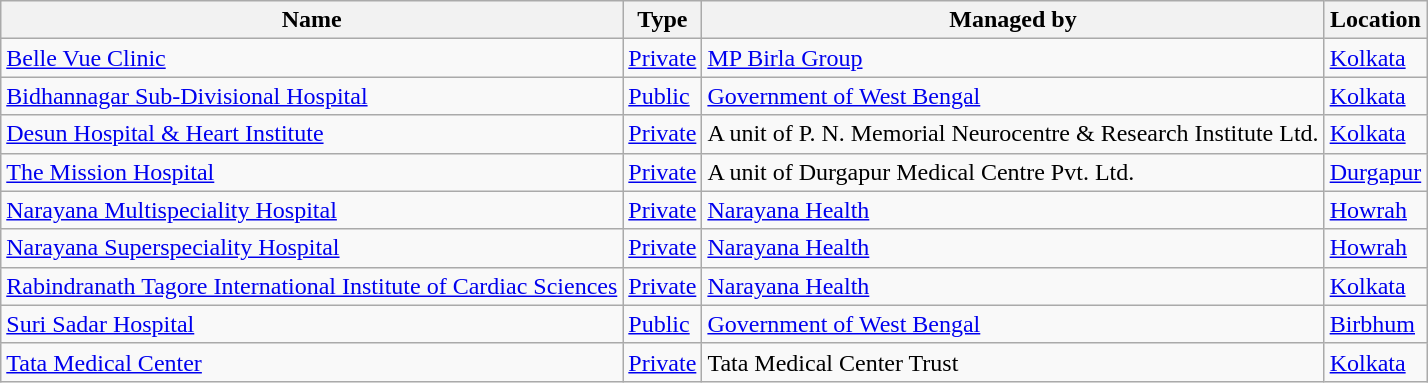<table class="wikitable sortable">
<tr>
<th>Name</th>
<th>Type</th>
<th>Managed by</th>
<th>Location</th>
</tr>
<tr>
<td><a href='#'>Belle Vue Clinic</a></td>
<td><a href='#'>Private</a></td>
<td><a href='#'>MP Birla Group</a></td>
<td><a href='#'>Kolkata</a></td>
</tr>
<tr>
<td><a href='#'>Bidhannagar Sub-Divisional Hospital</a></td>
<td><a href='#'>Public</a></td>
<td><a href='#'>Government of West Bengal</a></td>
<td><a href='#'>Kolkata</a></td>
</tr>
<tr>
<td><a href='#'>Desun Hospital & Heart Institute</a></td>
<td><a href='#'>Private</a></td>
<td>A unit of P. N. Memorial Neurocentre & Research Institute Ltd.</td>
<td><a href='#'>Kolkata</a></td>
</tr>
<tr>
<td><a href='#'>The Mission Hospital</a></td>
<td><a href='#'>Private</a></td>
<td>A unit of Durgapur Medical Centre Pvt. Ltd.</td>
<td><a href='#'>Durgapur</a></td>
</tr>
<tr>
<td><a href='#'>Narayana Multispeciality Hospital</a></td>
<td><a href='#'>Private</a></td>
<td><a href='#'>Narayana Health</a></td>
<td><a href='#'>Howrah</a></td>
</tr>
<tr>
<td><a href='#'>Narayana Superspeciality Hospital</a></td>
<td><a href='#'>Private</a></td>
<td><a href='#'>Narayana Health</a></td>
<td><a href='#'>Howrah</a></td>
</tr>
<tr>
<td><a href='#'>Rabindranath Tagore International Institute of Cardiac Sciences</a></td>
<td><a href='#'>Private</a></td>
<td><a href='#'>Narayana Health</a></td>
<td><a href='#'>Kolkata</a></td>
</tr>
<tr>
<td><a href='#'>Suri Sadar Hospital</a></td>
<td><a href='#'>Public</a></td>
<td><a href='#'>Government of West Bengal</a></td>
<td><a href='#'>Birbhum</a></td>
</tr>
<tr>
<td><a href='#'>Tata Medical Center</a></td>
<td><a href='#'>Private</a></td>
<td>Tata Medical Center Trust</td>
<td><a href='#'>Kolkata</a></td>
</tr>
</table>
